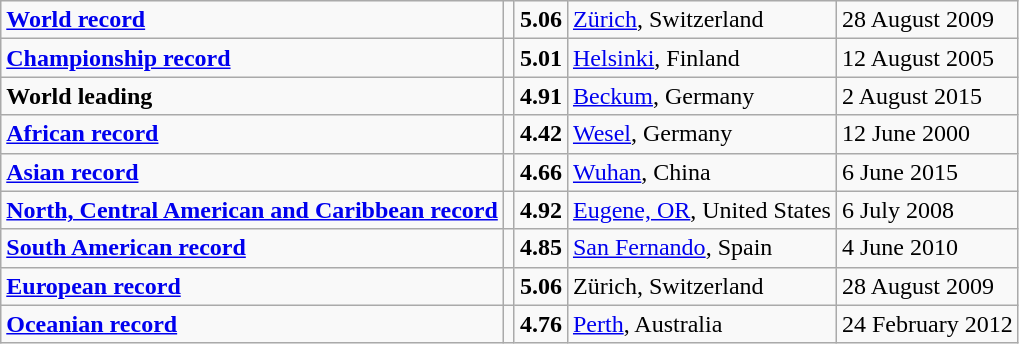<table class="wikitable">
<tr>
<td><strong><a href='#'>World record</a></strong></td>
<td></td>
<td><strong>5.06</strong></td>
<td><a href='#'>Zürich</a>, Switzerland</td>
<td>28 August 2009</td>
</tr>
<tr>
<td><strong><a href='#'>Championship record</a></strong></td>
<td></td>
<td><strong>5.01</strong></td>
<td><a href='#'>Helsinki</a>, Finland</td>
<td>12 August 2005</td>
</tr>
<tr>
<td><strong>World leading</strong></td>
<td></td>
<td><strong>4.91</strong></td>
<td><a href='#'>Beckum</a>, Germany</td>
<td>2 August 2015</td>
</tr>
<tr>
<td><strong><a href='#'>African record</a></strong></td>
<td></td>
<td><strong>4.42</strong></td>
<td><a href='#'>Wesel</a>, Germany</td>
<td>12 June 2000</td>
</tr>
<tr>
<td><strong><a href='#'>Asian record</a></strong></td>
<td></td>
<td><strong>4.66</strong></td>
<td><a href='#'>Wuhan</a>, China</td>
<td>6 June 2015</td>
</tr>
<tr>
<td><strong><a href='#'>North, Central American and Caribbean record</a></strong></td>
<td></td>
<td><strong>4.92</strong></td>
<td><a href='#'>Eugene, OR</a>, United States</td>
<td>6 July 2008</td>
</tr>
<tr>
<td><strong><a href='#'>South American record</a></strong></td>
<td></td>
<td><strong>4.85</strong></td>
<td><a href='#'>San Fernando</a>, Spain</td>
<td>4 June 2010</td>
</tr>
<tr>
<td><strong><a href='#'>European record</a></strong></td>
<td></td>
<td><strong>5.06</strong></td>
<td>Zürich, Switzerland</td>
<td>28 August 2009</td>
</tr>
<tr>
<td><strong><a href='#'>Oceanian record</a></strong></td>
<td></td>
<td><strong>4.76</strong></td>
<td><a href='#'>Perth</a>, Australia</td>
<td>24 February 2012</td>
</tr>
</table>
